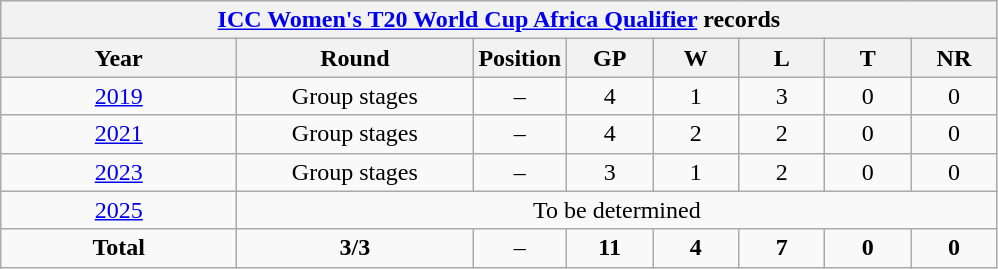<table class="wikitable" style="text-align: center; width=900px;">
<tr>
<th colspan=9><a href='#'>ICC Women's T20 World Cup Africa Qualifier</a> records</th>
</tr>
<tr>
<th width=150>Year</th>
<th width=150>Round</th>
<th width=50>Position</th>
<th width=50>GP</th>
<th width=50>W</th>
<th width=50>L</th>
<th width=50>T</th>
<th width=50>NR</th>
</tr>
<tr>
<td> <a href='#'>2019</a></td>
<td>Group stages</td>
<td>–</td>
<td>4</td>
<td>1</td>
<td>3</td>
<td>0</td>
<td>0</td>
</tr>
<tr>
<td> <a href='#'>2021</a></td>
<td>Group stages</td>
<td>–</td>
<td>4</td>
<td>2</td>
<td>2</td>
<td>0</td>
<td>0</td>
</tr>
<tr>
<td> <a href='#'>2023</a></td>
<td>Group stages</td>
<td>–</td>
<td>3</td>
<td>1</td>
<td>2</td>
<td>0</td>
<td>0</td>
</tr>
<tr>
<td> <a href='#'>2025</a></td>
<td colspan=8>To be determined</td>
</tr>
<tr>
<td><strong>Total</strong></td>
<td><strong>3/3</strong></td>
<td>–</td>
<td><strong>11</strong></td>
<td><strong>4</strong></td>
<td><strong>7</strong></td>
<td><strong>0</strong></td>
<td><strong>0</strong></td>
</tr>
</table>
